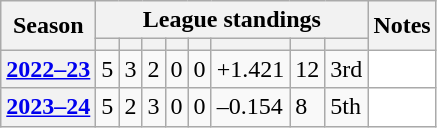<table class="wikitable sortable">
<tr>
<th scope="col" rowspan="2">Season</th>
<th scope="col" colspan="8">League standings</th>
<th scope="col" rowspan="2">Notes</th>
</tr>
<tr>
<th scope="col"></th>
<th scope="col"></th>
<th scope="col"></th>
<th scope="col"></th>
<th scope="col"></th>
<th scope="col"></th>
<th scope="col"></th>
<th scope="col"></th>
</tr>
<tr>
<th scope="row"><a href='#'>2022–23</a></th>
<td>5</td>
<td>3</td>
<td>2</td>
<td>0</td>
<td>0</td>
<td>+1.421</td>
<td>12</td>
<td>3rd</td>
<td style="background: white;"></td>
</tr>
<tr>
<th scope="row"><a href='#'>2023–24</a></th>
<td>5</td>
<td>2</td>
<td>3</td>
<td>0</td>
<td>0</td>
<td>–0.154</td>
<td>8</td>
<td>5th</td>
<td style="background: white;"></td>
</tr>
</table>
